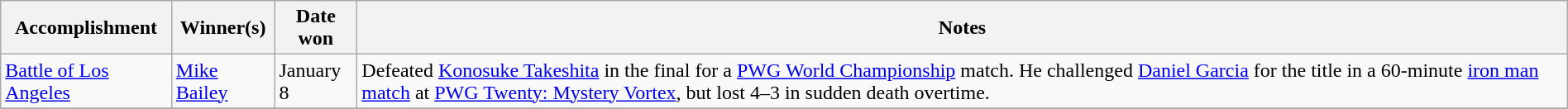<table class="wikitable" style="width:100%;">
<tr>
<th>Accomplishment</th>
<th>Winner(s)</th>
<th>Date won</th>
<th>Notes</th>
</tr>
<tr>
<td><a href='#'>Battle of Los Angeles</a></td>
<td><a href='#'>Mike Bailey</a></td>
<td>January 8</td>
<td>Defeated <a href='#'>Konosuke Takeshita</a> in the final for a <a href='#'>PWG World Championship</a> match. He challenged <a href='#'>Daniel Garcia</a> for the title in a 60-minute <a href='#'>iron man match</a> at <a href='#'>PWG Twenty: Mystery Vortex</a>, but lost 4–3 in sudden death overtime.</td>
</tr>
<tr>
</tr>
</table>
